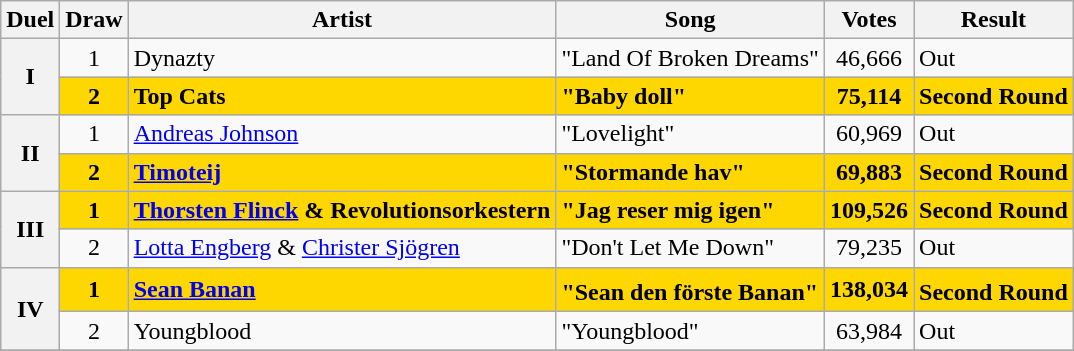<table class="sortable wikitable" style="margin: 1em auto 1em auto; text-align:center;">
<tr>
<th>Duel</th>
<th>Draw</th>
<th>Artist</th>
<th>Song</th>
<th>Votes</th>
<th>Result</th>
</tr>
<tr>
<th rowspan="2">I</th>
<td>1</td>
<td align="left">Dynazty</td>
<td align="left">"Land Of Broken Dreams"</td>
<td>46,666</td>
<td align="left">Out</td>
</tr>
<tr>
<td bgcolor="gold"><strong>2</strong></td>
<td align="left" bgcolor="gold"><strong>Top Cats</strong></td>
<td align="left" bgcolor="gold"><strong>"Baby doll"</strong></td>
<td bgcolor="gold"><strong>75,114</strong></td>
<td bgcolor="gold" align="left"><strong>Second Round</strong></td>
</tr>
<tr>
<th rowspan="2">II</th>
<td>1</td>
<td align="left"><a href='#'>Andreas Johnson</a></td>
<td align="left">"Lovelight"</td>
<td>60,969</td>
<td align="left">Out</td>
</tr>
<tr>
<td bgcolor="gold"><strong>2</strong></td>
<td align="left" bgcolor="gold"><strong><a href='#'>Timoteij</a></strong></td>
<td align="left" bgcolor="gold"><strong>"Stormande hav"</strong></td>
<td bgcolor="gold"><strong>69,883</strong></td>
<td bgcolor="gold" align="left"><strong>Second Round</strong></td>
</tr>
<tr>
<th rowspan="2" class="unsortable">III</th>
<td bgcolor="gold"><strong>1</strong></td>
<td align="left" bgcolor="gold"><strong><a href='#'>Thorsten Flinck</a> & Revolutionsorkestern</strong></td>
<td align="left" bgcolor="gold"><strong>"Jag reser mig igen"</strong></td>
<td bgcolor="gold"><strong>109,526</strong></td>
<td bgcolor="gold" align="left"><strong>Second Round</strong></td>
</tr>
<tr>
<td>2</td>
<td align="left"><a href='#'>Lotta Engberg</a> & <a href='#'>Christer Sjögren</a></td>
<td align="left">"Don't Let Me Down"</td>
<td>79,235</td>
<td align="left">Out</td>
</tr>
<tr>
<th rowspan="2">IV</th>
<td bgcolor="gold"><strong>1</strong></td>
<td align="left" bgcolor="gold"><strong><a href='#'>Sean Banan</a></strong></td>
<td align="left" bgcolor="gold"><strong>"Sean den förste Banan"</strong> <sup><span></span></sup></td>
<td bgcolor="gold"><strong>138,034</strong></td>
<td bgcolor="gold" align="left"><strong>Second</strong> <sup><span></span></sup><strong>Round</strong></td>
</tr>
<tr>
<td>2</td>
<td align="left">Youngblood</td>
<td align="left">"Youngblood"</td>
<td>63,984</td>
<td align="left">Out</td>
</tr>
<tr>
</tr>
</table>
